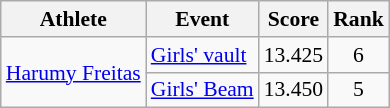<table class="wikitable" border="1" style="font-size:90%">
<tr>
<th>Athlete</th>
<th>Event</th>
<th>Score</th>
<th>Rank</th>
</tr>
<tr>
<td rowspan=2><a href='#'>Harumy Freitas</a></td>
<td><a href='#'>Girls' vault</a></td>
<td align=center>13.425</td>
<td align=center>6</td>
</tr>
<tr>
<td><a href='#'>Girls' Beam</a></td>
<td align=center>13.450</td>
<td align=center>5</td>
</tr>
</table>
